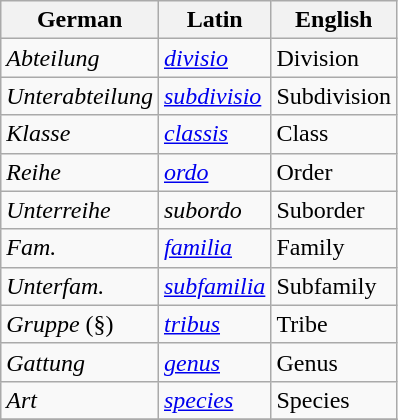<table class="wikitable" border="1">
<tr>
<th>German</th>
<th>Latin</th>
<th>English</th>
</tr>
<tr>
<td><em>Abteilung</em></td>
<td><em><a href='#'>divisio</a></em></td>
<td>Division</td>
</tr>
<tr>
<td><em>Unterabteilung</em></td>
<td><em><a href='#'>subdivisio</a></em></td>
<td>Subdivision</td>
</tr>
<tr>
<td><em>Klasse</em></td>
<td><em><a href='#'>classis</a></em></td>
<td>Class</td>
</tr>
<tr>
<td><em>Reihe</em></td>
<td><em><a href='#'>ordo</a></em></td>
<td>Order</td>
</tr>
<tr>
<td><em>Unterreihe</em></td>
<td><em>subordo</em></td>
<td>Suborder</td>
</tr>
<tr>
<td><em>Fam.</em></td>
<td><em><a href='#'>familia</a></em></td>
<td>Family</td>
</tr>
<tr>
<td><em>Unterfam.</em></td>
<td><em><a href='#'>subfamilia</a></em></td>
<td>Subfamily</td>
</tr>
<tr>
<td><em>Gruppe</em> (§)</td>
<td><em><a href='#'>tribus</a></em></td>
<td>Tribe</td>
</tr>
<tr>
<td><em>Gattung</em></td>
<td><em><a href='#'>genus</a></em></td>
<td>Genus</td>
</tr>
<tr>
<td><em>Art</em></td>
<td><em><a href='#'>species</a></em></td>
<td>Species</td>
</tr>
<tr>
</tr>
</table>
